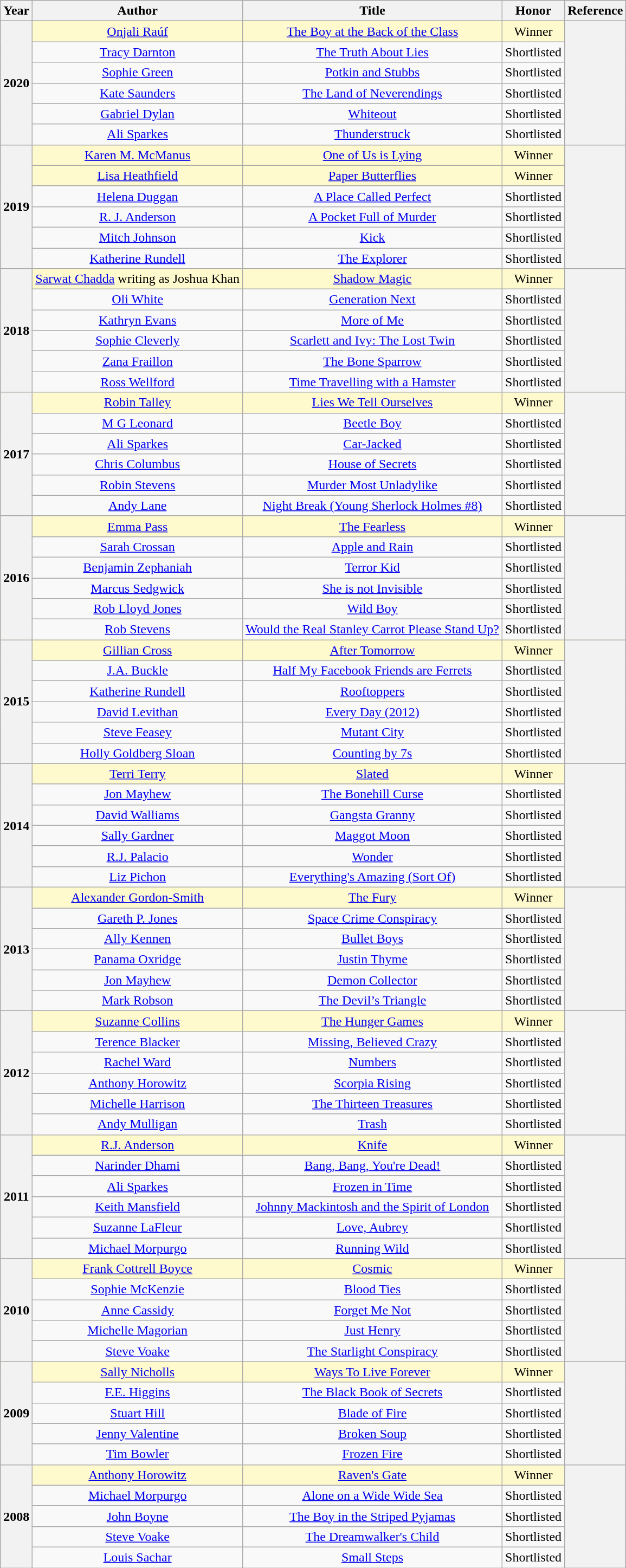<table class="sortable wikitable" style="text-align: center">
<tr>
<th>Year</th>
<th>Author</th>
<th>Title</th>
<th>Honor</th>
<th>Reference</th>
</tr>
<tr style="background:LemonChiffon; color:black">
<th rowspan="6"  scope="row" !>2020</th>
<td><a href='#'>Onjali Raúf</a></td>
<td><a href='#'>The Boy at the Back of the Class</a></td>
<td>Winner</td>
<th rowspan="6"   scope="row" !></th>
</tr>
<tr>
<td><a href='#'>Tracy Darnton</a></td>
<td><a href='#'> The Truth About Lies</a></td>
<td>Shortlisted</td>
</tr>
<tr>
<td><a href='#'>Sophie Green</a></td>
<td><a href='#'>Potkin and Stubbs</a></td>
<td>Shortlisted</td>
</tr>
<tr>
<td><a href='#'>Kate Saunders</a></td>
<td><a href='#'>The Land of Neverendings</a></td>
<td>Shortlisted</td>
</tr>
<tr>
<td><a href='#'>Gabriel Dylan</a></td>
<td><a href='#'> Whiteout</a></td>
<td>Shortlisted</td>
</tr>
<tr>
<td><a href='#'>Ali Sparkes</a></td>
<td><a href='#'> Thunderstruck</a></td>
<td>Shortlisted</td>
</tr>
<tr style="background:LemonChiffon; color:black">
<th rowspan="6" scope="row" !>2019</th>
<td><a href='#'>Karen M. McManus</a></td>
<td><a href='#'>One of Us is Lying</a></td>
<td>Winner</td>
<th rowspan="6"   scope="row" !></th>
</tr>
<tr style="background:LemonChiffon; color:black">
<td><a href='#'>Lisa Heathfield</a></td>
<td><a href='#'>Paper Butterflies</a></td>
<td>Winner</td>
</tr>
<tr>
<td><a href='#'>Helena Duggan</a></td>
<td><a href='#'>A Place Called Perfect</a></td>
<td>Shortlisted</td>
</tr>
<tr>
<td><a href='#'>R. J. Anderson</a></td>
<td><a href='#'>A Pocket Full of Murder</a></td>
<td>Shortlisted</td>
</tr>
<tr>
<td><a href='#'> Mitch Johnson</a></td>
<td><a href='#'> Kick</a></td>
<td>Shortlisted</td>
</tr>
<tr>
<td><a href='#'>Katherine Rundell</a></td>
<td><a href='#'> The Explorer</a></td>
<td>Shortlisted</td>
</tr>
<tr style="background:LemonChiffon; color:black">
<th rowspan="6" scope="row" !>2018</th>
<td><a href='#'>Sarwat Chadda</a> writing as Joshua Khan</td>
<td><a href='#'> Shadow Magic</a></td>
<td>Winner</td>
<th rowspan="6"   scope="row" !></th>
</tr>
<tr>
<td><a href='#'>Oli White</a></td>
<td><a href='#'> Generation Next</a></td>
<td>Shortlisted</td>
</tr>
<tr>
<td><a href='#'>Kathryn Evans</a></td>
<td><a href='#'>More of Me</a></td>
<td>Shortlisted</td>
</tr>
<tr>
<td><a href='#'>Sophie Cleverly</a></td>
<td><a href='#'>Scarlett and Ivy: The Lost Twin</a></td>
<td>Shortlisted</td>
</tr>
<tr>
<td><a href='#'>Zana Fraillon</a></td>
<td><a href='#'>The Bone Sparrow</a></td>
<td>Shortlisted</td>
</tr>
<tr>
<td><a href='#'>Ross Wellford</a></td>
<td><a href='#'>Time Travelling with a Hamster</a></td>
<td>Shortlisted</td>
</tr>
<tr style="background:LemonChiffon; color:black">
<th rowspan="6" scope="row" !>2017</th>
<td><a href='#'>Robin Talley</a></td>
<td><a href='#'>Lies We Tell Ourselves</a></td>
<td>Winner</td>
<th rowspan="6"   scope="row" !></th>
</tr>
<tr>
<td><a href='#'>M G Leonard</a></td>
<td><a href='#'>Beetle Boy</a></td>
<td>Shortlisted</td>
</tr>
<tr>
<td><a href='#'>Ali Sparkes</a></td>
<td><a href='#'> Car-Jacked</a></td>
<td>Shortlisted</td>
</tr>
<tr>
<td><a href='#'> Chris Columbus</a></td>
<td><a href='#'> House of Secrets</a></td>
<td>Shortlisted</td>
</tr>
<tr>
<td><a href='#'> Robin Stevens</a></td>
<td><a href='#'>Murder Most Unladylike</a></td>
<td>Shortlisted</td>
</tr>
<tr>
<td><a href='#'>Andy Lane</a></td>
<td><a href='#'> Night Break (Young Sherlock Holmes #8)</a></td>
<td>Shortlisted</td>
</tr>
<tr style="background:LemonChiffon; color:black">
<th rowspan="6" scope="row" !>2016</th>
<td><a href='#'>Emma Pass</a></td>
<td><a href='#'>The Fearless</a></td>
<td>Winner</td>
<th rowspan="6"   scope="row" !></th>
</tr>
<tr>
<td><a href='#'>Sarah Crossan</a></td>
<td><a href='#'>Apple and Rain</a></td>
<td>Shortlisted</td>
</tr>
<tr>
<td><a href='#'>Benjamin Zephaniah</a></td>
<td><a href='#'>Terror Kid</a></td>
<td>Shortlisted</td>
</tr>
<tr>
<td><a href='#'>Marcus Sedgwick</a></td>
<td><a href='#'>She is not Invisible</a></td>
<td>Shortlisted</td>
</tr>
<tr>
<td><a href='#'>Rob Lloyd Jones</a></td>
<td><a href='#'> Wild Boy</a></td>
<td>Shortlisted</td>
</tr>
<tr>
<td><a href='#'> Rob Stevens</a></td>
<td><a href='#'>Would the Real Stanley Carrot Please Stand Up?</a></td>
<td>Shortlisted</td>
</tr>
<tr style="background:LemonChiffon; color:black">
<th rowspan="6" scope="row" !>2015</th>
<td><a href='#'>Gillian Cross</a></td>
<td><a href='#'> After Tomorrow</a></td>
<td>Winner</td>
<th rowspan="6"   scope="row" !></th>
</tr>
<tr>
<td><a href='#'>J.A. Buckle</a></td>
<td><a href='#'>Half My Facebook Friends are Ferrets</a></td>
<td>Shortlisted</td>
</tr>
<tr>
<td><a href='#'>Katherine Rundell</a></td>
<td><a href='#'>Rooftoppers</a></td>
<td>Shortlisted</td>
</tr>
<tr>
<td><a href='#'>David Levithan</a></td>
<td><a href='#'>Every Day (2012)</a></td>
<td>Shortlisted</td>
</tr>
<tr>
<td><a href='#'>Steve Feasey</a></td>
<td><a href='#'>Mutant City</a></td>
<td>Shortlisted</td>
</tr>
<tr>
<td><a href='#'>Holly Goldberg Sloan</a></td>
<td><a href='#'>Counting by 7s</a></td>
<td>Shortlisted</td>
</tr>
<tr style="background:LemonChiffon; color:black">
<th rowspan="6" scope="row" !>2014</th>
<td><a href='#'>Terri Terry</a></td>
<td><a href='#'>Slated</a></td>
<td>Winner</td>
<th rowspan="6"   scope="row" !></th>
</tr>
<tr>
<td><a href='#'>Jon Mayhew</a></td>
<td><a href='#'>The Bonehill Curse</a></td>
<td>Shortlisted</td>
</tr>
<tr>
<td><a href='#'>David Walliams</a></td>
<td><a href='#'>Gangsta Granny</a></td>
<td>Shortlisted</td>
</tr>
<tr>
<td><a href='#'>Sally Gardner</a></td>
<td><a href='#'>Maggot Moon</a></td>
<td>Shortlisted</td>
</tr>
<tr>
<td><a href='#'>R.J. Palacio</a></td>
<td><a href='#'> Wonder</a></td>
<td>Shortlisted</td>
</tr>
<tr>
<td><a href='#'>Liz Pichon</a></td>
<td><a href='#'>Everything's Amazing (Sort Of)</a></td>
<td>Shortlisted</td>
</tr>
<tr style="background:LemonChiffon; color:black">
<th rowspan="6" scope="row" !>2013</th>
<td><a href='#'>Alexander Gordon-Smith</a></td>
<td><a href='#'>The Fury</a></td>
<td>Winner</td>
<th rowspan="6"   scope="row" !></th>
</tr>
<tr>
<td><a href='#'>Gareth P. Jones</a></td>
<td><a href='#'>Space Crime Conspiracy</a></td>
<td>Shortlisted</td>
</tr>
<tr>
<td><a href='#'>Ally Kennen</a></td>
<td><a href='#'> Bullet Boys</a></td>
<td>Shortlisted</td>
</tr>
<tr>
<td><a href='#'>Panama Oxridge</a></td>
<td><a href='#'> Justin Thyme</a></td>
<td>Shortlisted</td>
</tr>
<tr>
<td><a href='#'>Jon Mayhew</a></td>
<td><a href='#'>Demon Collector</a></td>
<td>Shortlisted</td>
</tr>
<tr>
<td><a href='#'> Mark Robson</a></td>
<td><a href='#'>The Devil’s Triangle</a></td>
<td>Shortlisted</td>
</tr>
<tr style="background:LemonChiffon; color:black">
<th rowspan="6" scope="row" !>2012</th>
<td><a href='#'>Suzanne Collins</a></td>
<td><a href='#'>The Hunger Games</a></td>
<td>Winner</td>
<th rowspan="6"   scope="row" !></th>
</tr>
<tr>
<td><a href='#'>Terence Blacker</a></td>
<td><a href='#'>Missing, Believed Crazy</a></td>
<td>Shortlisted</td>
</tr>
<tr>
<td><a href='#'> Rachel Ward</a></td>
<td><a href='#'>Numbers</a></td>
<td>Shortlisted</td>
</tr>
<tr>
<td><a href='#'>Anthony Horowitz</a></td>
<td><a href='#'>Scorpia Rising</a></td>
<td>Shortlisted</td>
</tr>
<tr>
<td><a href='#'>Michelle Harrison</a></td>
<td><a href='#'>The Thirteen Treasures</a></td>
<td>Shortlisted</td>
</tr>
<tr>
<td><a href='#'> Andy Mulligan</a></td>
<td><a href='#'> Trash</a></td>
<td>Shortlisted</td>
</tr>
<tr style="background:LemonChiffon; color:black">
<th rowspan="6" scope="row" !>2011</th>
<td><a href='#'>R.J. Anderson</a></td>
<td><a href='#'> Knife</a></td>
<td>Winner</td>
<th rowspan="6"   scope="row" !></th>
</tr>
<tr>
<td><a href='#'>Narinder Dhami</a></td>
<td><a href='#'>Bang, Bang, You're Dead!</a></td>
<td>Shortlisted</td>
</tr>
<tr>
<td><a href='#'>Ali Sparkes</a></td>
<td><a href='#'> Frozen in Time</a></td>
<td>Shortlisted</td>
</tr>
<tr>
<td><a href='#'> Keith Mansfield</a></td>
<td><a href='#'>Johnny Mackintosh and the Spirit of London</a></td>
<td>Shortlisted</td>
</tr>
<tr>
<td><a href='#'>Suzanne LaFleur</a></td>
<td><a href='#'>Love, Aubrey</a></td>
<td>Shortlisted</td>
</tr>
<tr>
<td><a href='#'>Michael Morpurgo</a></td>
<td><a href='#'> Running Wild</a></td>
<td>Shortlisted</td>
</tr>
<tr style="background:LemonChiffon; color:black">
<th rowspan="5" scope="row" !>2010</th>
<td><a href='#'>Frank Cottrell Boyce</a></td>
<td><a href='#'> Cosmic</a></td>
<td>Winner</td>
<th rowspan="5"   scope="row" !></th>
</tr>
<tr>
<td><a href='#'>Sophie McKenzie</a></td>
<td><a href='#'> Blood Ties</a></td>
<td>Shortlisted</td>
</tr>
<tr>
<td><a href='#'>Anne Cassidy</a></td>
<td><a href='#'> Forget Me Not</a></td>
<td>Shortlisted</td>
</tr>
<tr>
<td><a href='#'>Michelle Magorian</a></td>
<td><a href='#'>Just Henry</a></td>
<td>Shortlisted</td>
</tr>
<tr>
<td><a href='#'>Steve Voake</a></td>
<td><a href='#'>The Starlight Conspiracy</a></td>
<td>Shortlisted</td>
</tr>
<tr style="background:LemonChiffon; color:black">
<th rowspan="5"  scope="row" !>2009</th>
<td><a href='#'>Sally Nicholls</a></td>
<td><a href='#'>Ways To Live Forever</a></td>
<td>Winner</td>
<th rowspan="5"   scope="row" !></th>
</tr>
<tr>
<td><a href='#'>F.E. Higgins</a></td>
<td><a href='#'>The Black Book of Secrets</a></td>
<td>Shortlisted</td>
</tr>
<tr>
<td><a href='#'> Stuart Hill</a></td>
<td><a href='#'>Blade of Fire</a></td>
<td>Shortlisted</td>
</tr>
<tr>
<td><a href='#'>Jenny Valentine</a></td>
<td><a href='#'>Broken Soup</a></td>
<td>Shortlisted</td>
</tr>
<tr>
<td><a href='#'>Tim Bowler</a></td>
<td><a href='#'> Frozen Fire</a></td>
<td>Shortlisted</td>
</tr>
<tr style="background:LemonChiffon; color:black">
<th rowspan="5"  scope="row" !>2008</th>
<td><a href='#'>Anthony Horowitz</a></td>
<td><a href='#'>Raven's Gate</a></td>
<td>Winner</td>
<th rowspan="5"   scope="row" !></th>
</tr>
<tr>
<td><a href='#'>Michael Morpurgo</a></td>
<td><a href='#'>Alone on a Wide Wide Sea</a></td>
<td>Shortlisted</td>
</tr>
<tr>
<td><a href='#'>John Boyne</a></td>
<td><a href='#'>The Boy in the Striped Pyjamas</a></td>
<td>Shortlisted</td>
</tr>
<tr>
<td><a href='#'>Steve Voake</a></td>
<td><a href='#'>The Dreamwalker's Child</a></td>
<td>Shortlisted</td>
</tr>
<tr>
<td><a href='#'>Louis Sachar</a></td>
<td><a href='#'> Small Steps</a></td>
<td>Shortlisted</td>
</tr>
</table>
